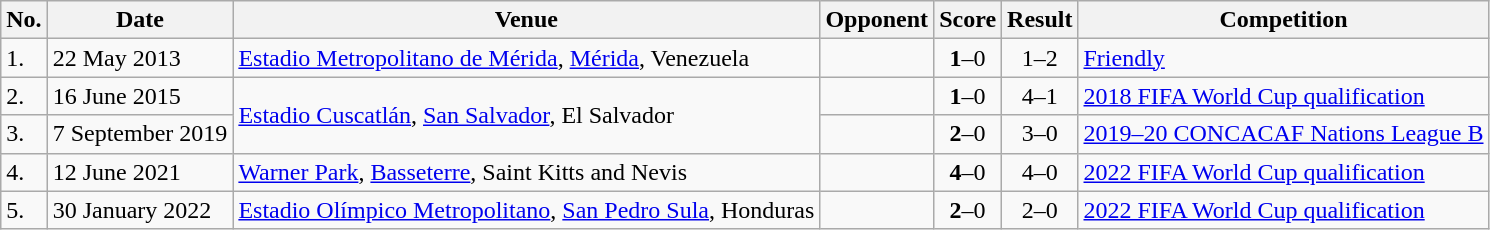<table class="wikitable">
<tr>
<th>No.</th>
<th>Date</th>
<th>Venue</th>
<th>Opponent</th>
<th>Score</th>
<th>Result</th>
<th>Competition</th>
</tr>
<tr>
<td>1.</td>
<td>22 May 2013</td>
<td><a href='#'>Estadio Metropolitano de Mérida</a>, <a href='#'>Mérida</a>, Venezuela</td>
<td></td>
<td align=center><strong>1</strong>–0</td>
<td align=center>1–2</td>
<td><a href='#'>Friendly</a></td>
</tr>
<tr>
<td>2.</td>
<td>16 June 2015</td>
<td rowspan=2><a href='#'>Estadio Cuscatlán</a>, <a href='#'>San Salvador</a>, El Salvador</td>
<td></td>
<td align=center><strong>1</strong>–0</td>
<td align=center>4–1</td>
<td><a href='#'>2018 FIFA World Cup qualification</a></td>
</tr>
<tr>
<td>3.</td>
<td>7 September 2019</td>
<td></td>
<td align=center><strong>2</strong>–0</td>
<td align=center>3–0</td>
<td><a href='#'>2019–20 CONCACAF Nations League B</a></td>
</tr>
<tr>
<td>4.</td>
<td>12 June 2021</td>
<td><a href='#'>Warner Park</a>, <a href='#'>Basseterre</a>, Saint Kitts and Nevis</td>
<td></td>
<td align=center><strong>4</strong>–0</td>
<td align=center>4–0</td>
<td><a href='#'>2022 FIFA World Cup qualification</a></td>
</tr>
<tr>
<td>5.</td>
<td>30 January 2022</td>
<td><a href='#'>Estadio Olímpico Metropolitano</a>, <a href='#'>San Pedro Sula</a>, Honduras</td>
<td></td>
<td align=center><strong>2</strong>–0</td>
<td align=center>2–0</td>
<td><a href='#'>2022 FIFA World Cup qualification</a></td>
</tr>
</table>
